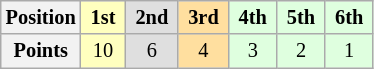<table class="wikitable" style="font-size:85%; text-align:center">
<tr>
<th>Position</th>
<td style="background:#ffffbf;"> <strong>1st</strong> </td>
<td style="background:#dfdfdf;"> <strong>2nd</strong> </td>
<td style="background:#ffdf9f;"> <strong>3rd</strong> </td>
<td style="background:#dfffdf;"> <strong>4th</strong> </td>
<td style="background:#dfffdf;"> <strong>5th</strong> </td>
<td style="background:#dfffdf;"> <strong>6th</strong> </td>
</tr>
<tr>
<th>Points</th>
<td style="background:#ffffbf;">10</td>
<td style="background:#dfdfdf;">6</td>
<td style="background:#ffdf9f;">4</td>
<td style="background:#dfffdf;">3</td>
<td style="background:#dfffdf;">2</td>
<td style="background:#dfffdf;">1</td>
</tr>
</table>
